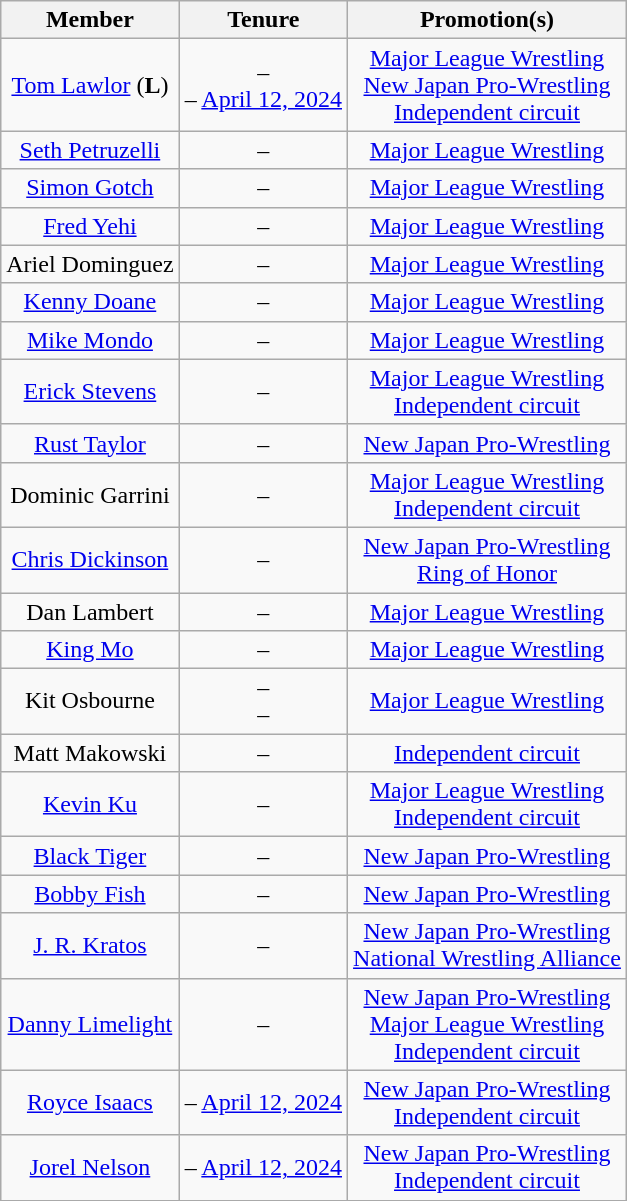<table class="wikitable sortable" style="text-align:center;">
<tr>
<th>Member</th>
<th>Tenure</th>
<th>Promotion(s)</th>
</tr>
<tr>
<td><a href='#'>Tom Lawlor</a> (<strong>L</strong>)</td>
<td> – <br> – <a href='#'>April 12, 2024</a></td>
<td><a href='#'>Major League Wrestling</a><br><a href='#'>New Japan Pro-Wrestling</a><br><a href='#'>Independent circuit</a></td>
</tr>
<tr>
<td><a href='#'>Seth Petruzelli</a></td>
<td> – </td>
<td><a href='#'>Major League Wrestling</a></td>
</tr>
<tr>
<td><a href='#'>Simon Gotch</a></td>
<td> – </td>
<td><a href='#'>Major League Wrestling</a></td>
</tr>
<tr>
<td><a href='#'>Fred Yehi</a></td>
<td> – </td>
<td><a href='#'>Major League Wrestling</a></td>
</tr>
<tr>
<td>Ariel Dominguez</td>
<td> – </td>
<td><a href='#'>Major League Wrestling</a></td>
</tr>
<tr>
<td><a href='#'>Kenny Doane</a></td>
<td> – </td>
<td><a href='#'>Major League Wrestling</a></td>
</tr>
<tr>
<td><a href='#'>Mike Mondo</a></td>
<td> – </td>
<td><a href='#'>Major League Wrestling</a></td>
</tr>
<tr>
<td><a href='#'>Erick Stevens</a></td>
<td> – </td>
<td><a href='#'>Major League Wrestling</a><br><a href='#'>Independent circuit</a></td>
</tr>
<tr>
<td><a href='#'>Rust Taylor</a></td>
<td> – </td>
<td><a href='#'>New Japan Pro-Wrestling</a></td>
</tr>
<tr>
<td>Dominic Garrini</td>
<td> – </td>
<td><a href='#'>Major League Wrestling</a><br><a href='#'>Independent circuit</a></td>
</tr>
<tr>
<td><a href='#'>Chris Dickinson</a></td>
<td>– </td>
<td><a href='#'>New Japan Pro-Wrestling</a><br><a href='#'>Ring of Honor</a></td>
</tr>
<tr>
<td>Dan Lambert</td>
<td> – </td>
<td><a href='#'>Major League Wrestling</a></td>
</tr>
<tr>
<td><a href='#'>King Mo</a></td>
<td> – </td>
<td><a href='#'>Major League Wrestling</a></td>
</tr>
<tr>
<td>Kit Osbourne</td>
<td> – <br>  – </td>
<td><a href='#'>Major League Wrestling</a></td>
</tr>
<tr>
<td>Matt Makowski</td>
<td> – </td>
<td><a href='#'>Independent circuit</a></td>
</tr>
<tr>
<td><a href='#'>Kevin Ku</a></td>
<td> – </td>
<td><a href='#'>Major League Wrestling</a><br><a href='#'>Independent circuit</a></td>
</tr>
<tr>
<td><a href='#'>Black Tiger</a></td>
<td> – </td>
<td><a href='#'>New Japan Pro-Wrestling</a></td>
</tr>
<tr>
<td><a href='#'>Bobby Fish</a></td>
<td> – </td>
<td><a href='#'>New Japan Pro-Wrestling</a></td>
</tr>
<tr>
<td><a href='#'>J. R. Kratos</a></td>
<td> – </td>
<td><a href='#'>New Japan Pro-Wrestling</a><br><a href='#'>National Wrestling Alliance</a></td>
</tr>
<tr>
<td><a href='#'>Danny Limelight</a></td>
<td> – </td>
<td><a href='#'>New Japan Pro-Wrestling</a><br><a href='#'>Major League Wrestling</a><br><a href='#'>Independent circuit</a></td>
</tr>
<tr>
<td><a href='#'>Royce Isaacs</a></td>
<td> – <a href='#'>April 12, 2024</a></td>
<td><a href='#'>New Japan Pro-Wrestling</a><br><a href='#'>Independent circuit</a></td>
</tr>
<tr>
<td><a href='#'>Jorel Nelson</a></td>
<td> – <a href='#'>April 12, 2024</a></td>
<td><a href='#'>New Japan Pro-Wrestling</a><br><a href='#'>Independent circuit</a></td>
</tr>
</table>
